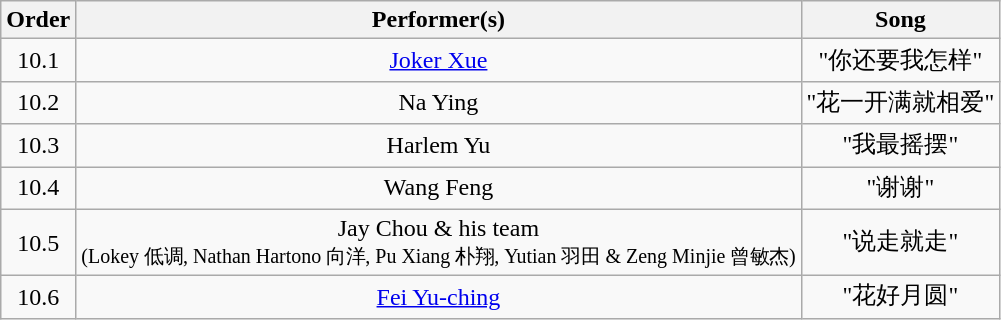<table class="wikitable" style="text-align:center;">
<tr>
<th>Order</th>
<th>Performer(s)</th>
<th>Song</th>
</tr>
<tr>
<td>10.1</td>
<td><a href='#'>Joker Xue</a></td>
<td>"你还要我怎样"</td>
</tr>
<tr>
<td>10.2</td>
<td>Na Ying</td>
<td>"花一开满就相爱"</td>
</tr>
<tr>
<td>10.3</td>
<td>Harlem Yu</td>
<td>"我最摇摆"</td>
</tr>
<tr>
<td>10.4</td>
<td>Wang Feng</td>
<td>"谢谢"</td>
</tr>
<tr>
<td>10.5</td>
<td>Jay Chou & his team<br><small>(Lokey 低调, Nathan Hartono 向洋, Pu Xiang 朴翔, Yutian 羽田 & Zeng Minjie 曾敏杰)</small></td>
<td>"说走就走"</td>
</tr>
<tr>
<td>10.6</td>
<td><a href='#'>Fei Yu-ching</a></td>
<td>"花好月圆"</td>
</tr>
</table>
